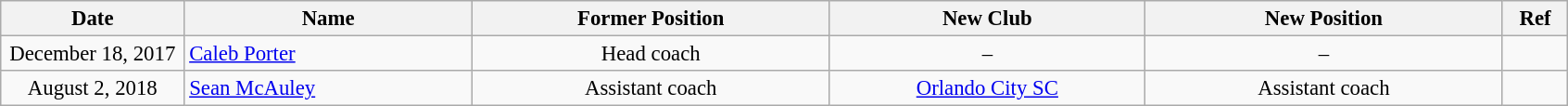<table class="wikitable" style="text-align:left; font-size:95%;">
<tr>
<th style="width:125px;">Date</th>
<th style="width:200px;">Name</th>
<th style="width:250px;">Former Position</th>
<th style="width:220px;">New Club</th>
<th style="width:250px;">New Position</th>
<th style="width:40px;text-align:center;">Ref</th>
</tr>
<tr>
<td style="text-align:center;">December 18, 2017</td>
<td> <a href='#'>Caleb Porter</a></td>
<td style="text-align:center;">Head coach</td>
<td style="text-align:center;">–</td>
<td style="text-align:center;">–</td>
<td style="text-align:center;"></td>
</tr>
<tr>
<td style="text-align:center;">August 2, 2018</td>
<td> <a href='#'>Sean McAuley</a></td>
<td style="text-align:center;">Assistant coach</td>
<td style="text-align:center;"> <a href='#'>Orlando City SC</a></td>
<td style="text-align:center;">Assistant coach</td>
<td style="text-align:center;"></td>
</tr>
</table>
